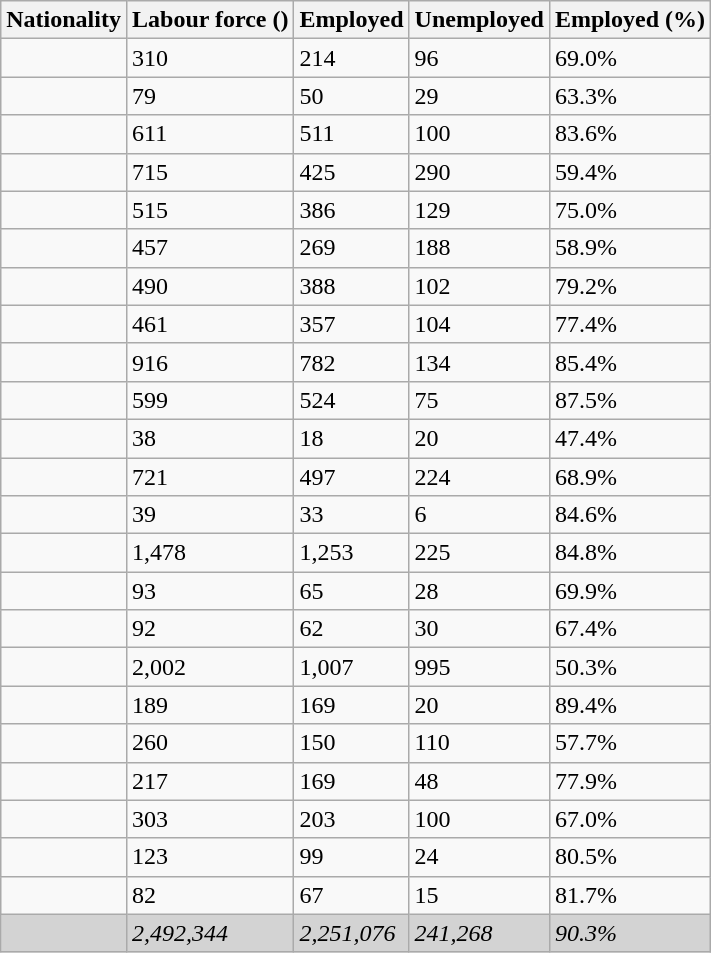<table class="wikitable sortable">
<tr>
<th>Nationality</th>
<th>Labour force ()</th>
<th>Employed</th>
<th>Unemployed</th>
<th>Employed (%)</th>
</tr>
<tr>
<td></td>
<td>310</td>
<td>214</td>
<td>96</td>
<td>69.0%</td>
</tr>
<tr>
<td></td>
<td>79</td>
<td>50</td>
<td>29</td>
<td>63.3%</td>
</tr>
<tr>
<td></td>
<td>611</td>
<td>511</td>
<td>100</td>
<td>83.6%</td>
</tr>
<tr>
<td></td>
<td>715</td>
<td>425</td>
<td>290</td>
<td>59.4%</td>
</tr>
<tr>
<td></td>
<td>515</td>
<td>386</td>
<td>129</td>
<td>75.0%</td>
</tr>
<tr>
<td></td>
<td>457</td>
<td>269</td>
<td>188</td>
<td>58.9%</td>
</tr>
<tr>
<td></td>
<td>490</td>
<td>388</td>
<td>102</td>
<td>79.2%</td>
</tr>
<tr>
<td></td>
<td>461</td>
<td>357</td>
<td>104</td>
<td>77.4%</td>
</tr>
<tr>
<td></td>
<td>916</td>
<td>782</td>
<td>134</td>
<td>85.4%</td>
</tr>
<tr>
<td></td>
<td>599</td>
<td>524</td>
<td>75</td>
<td>87.5%</td>
</tr>
<tr>
<td></td>
<td>38</td>
<td>18</td>
<td>20</td>
<td>47.4%</td>
</tr>
<tr>
<td></td>
<td>721</td>
<td>497</td>
<td>224</td>
<td>68.9%</td>
</tr>
<tr>
<td></td>
<td>39</td>
<td>33</td>
<td>6</td>
<td>84.6%</td>
</tr>
<tr>
<td></td>
<td>1,478</td>
<td>1,253</td>
<td>225</td>
<td>84.8%</td>
</tr>
<tr>
<td></td>
<td>93</td>
<td>65</td>
<td>28</td>
<td>69.9%</td>
</tr>
<tr>
<td></td>
<td>92</td>
<td>62</td>
<td>30</td>
<td>67.4%</td>
</tr>
<tr>
<td></td>
<td>2,002</td>
<td>1,007</td>
<td>995</td>
<td>50.3%</td>
</tr>
<tr>
<td></td>
<td>189</td>
<td>169</td>
<td>20</td>
<td>89.4%</td>
</tr>
<tr>
<td></td>
<td>260</td>
<td>150</td>
<td>110</td>
<td>57.7%</td>
</tr>
<tr>
<td></td>
<td>217</td>
<td>169</td>
<td>48</td>
<td>77.9%</td>
</tr>
<tr>
<td></td>
<td>303</td>
<td>203</td>
<td>100</td>
<td>67.0%</td>
</tr>
<tr>
<td></td>
<td>123</td>
<td>99</td>
<td>24</td>
<td>80.5%</td>
</tr>
<tr>
<td></td>
<td>82</td>
<td>67</td>
<td>15</td>
<td>81.7%</td>
</tr>
<tr>
<td style="background-color: lightgray;"><em></em></td>
<td style="background-color: lightgray;"><em>2,492,344</em></td>
<td style="background-color: lightgray;"><em>2,251,076</em></td>
<td style="background-color: lightgray;"><em>241,268</em></td>
<td style="background-color: lightgray;"><em>90.3%</em></td>
</tr>
</table>
